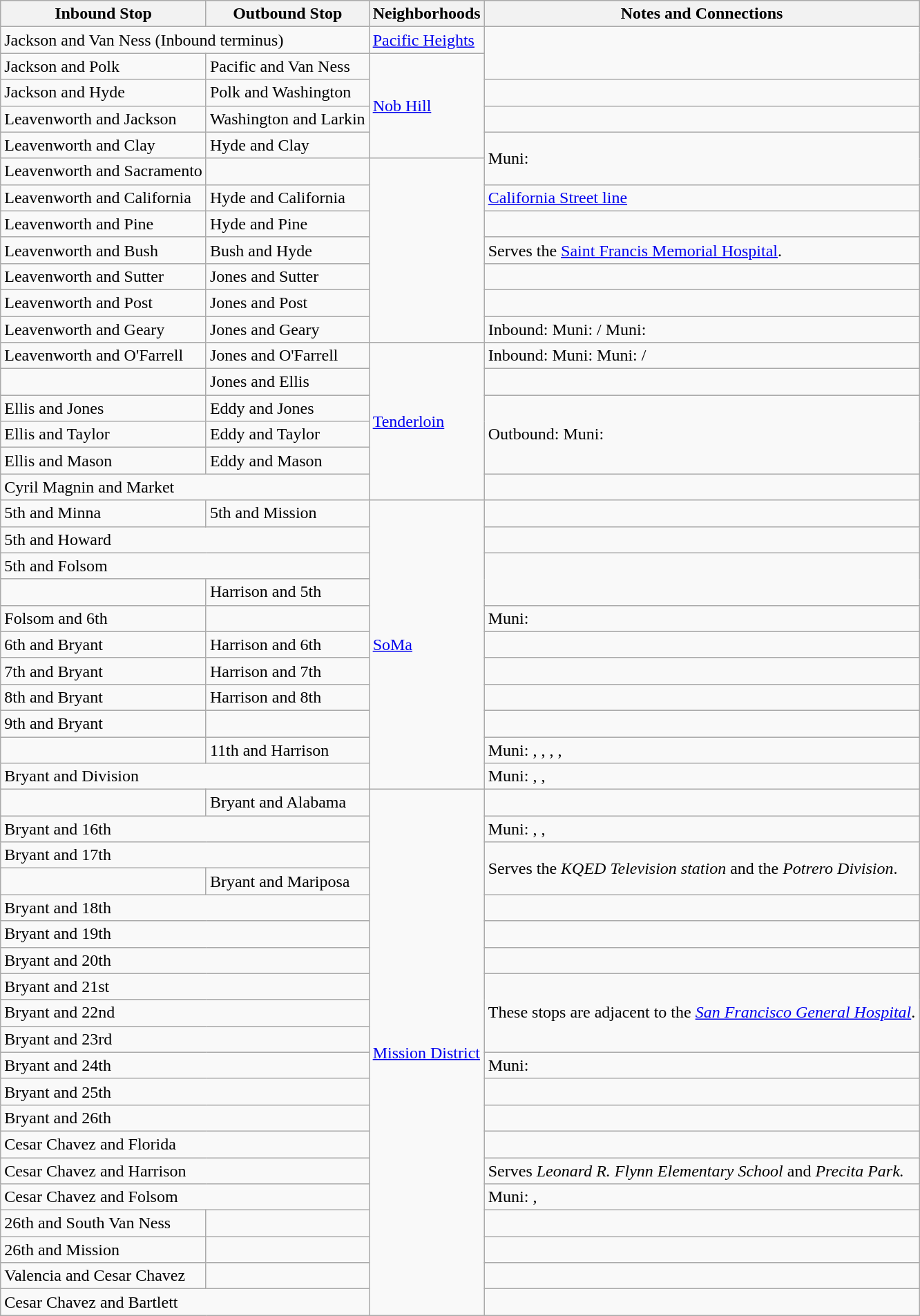<table class="wikitable">
<tr>
<th>Inbound Stop</th>
<th>Outbound Stop</th>
<th>Neighborhoods</th>
<th>Notes and Connections</th>
</tr>
<tr>
<td colspan="2">Jackson and Van Ness (Inbound terminus)</td>
<td><a href='#'>Pacific Heights</a></td>
<td rowspan="2"></td>
</tr>
<tr>
<td>Jackson and Polk</td>
<td>Pacific and Van Ness</td>
<td rowspan="4"><a href='#'>Nob Hill</a></td>
</tr>
<tr>
<td>Jackson and Hyde</td>
<td>Polk and Washington</td>
<td></td>
</tr>
<tr>
<td>Leavenworth and Jackson</td>
<td>Washington and Larkin</td>
<td></td>
</tr>
<tr>
<td>Leavenworth and Clay</td>
<td>Hyde and Clay</td>
<td rowspan="2"> Muni: </td>
</tr>
<tr>
<td>Leavenworth and Sacramento</td>
<td></td>
<td rowspan="7"></td>
</tr>
<tr>
<td>Leavenworth and California</td>
<td>Hyde and California</td>
<td><a href='#'>California Street line</a></td>
</tr>
<tr>
<td>Leavenworth and Pine</td>
<td>Hyde and Pine</td>
<td></td>
</tr>
<tr>
<td>Leavenworth and Bush</td>
<td>Bush and Hyde</td>
<td>Serves the <a href='#'>Saint Francis Memorial Hospital</a>.</td>
</tr>
<tr>
<td>Leavenworth and Sutter</td>
<td>Jones and Sutter</td>
<td></td>
</tr>
<tr>
<td>Leavenworth and Post</td>
<td>Jones and Post</td>
<td></td>
</tr>
<tr>
<td>Leavenworth and Geary</td>
<td>Jones and Geary</td>
<td>Inbound:  Muni: / Muni: </td>
</tr>
<tr>
<td>Leavenworth and O'Farrell</td>
<td>Jones and O'Farrell</td>
<td rowspan="6"><a href='#'>Tenderloin</a></td>
<td>Inbound:  Muni:  Muni: /</td>
</tr>
<tr>
<td></td>
<td>Jones and Ellis</td>
<td></td>
</tr>
<tr>
<td>Ellis and Jones</td>
<td>Eddy and Jones</td>
<td rowspan="3">Outbound:  Muni: </td>
</tr>
<tr>
<td>Ellis and Taylor</td>
<td>Eddy and Taylor</td>
</tr>
<tr>
<td>Ellis and Mason</td>
<td>Eddy and Mason</td>
</tr>
<tr>
<td colspan="2">Cyril Magnin and Market</td>
<td></td>
</tr>
<tr>
<td>5th and Minna</td>
<td>5th and Mission</td>
<td rowspan="11"><a href='#'>SoMa</a></td>
<td></td>
</tr>
<tr>
<td colspan="2">5th and Howard</td>
<td></td>
</tr>
<tr>
<td colspan="2">5th and Folsom</td>
<td rowspan="2"></td>
</tr>
<tr>
<td></td>
<td>Harrison and 5th</td>
</tr>
<tr>
<td>Folsom and 6th</td>
<td></td>
<td> Muni: </td>
</tr>
<tr>
<td>6th and Bryant</td>
<td>Harrison and 6th</td>
<td></td>
</tr>
<tr>
<td>7th and Bryant</td>
<td>Harrison and 7th</td>
<td></td>
</tr>
<tr>
<td>8th and Bryant</td>
<td>Harrison and 8th</td>
<td></td>
</tr>
<tr>
<td>9th and Bryant</td>
<td></td>
<td></td>
</tr>
<tr>
<td></td>
<td>11th and Harrison</td>
<td> Muni: , , , , </td>
</tr>
<tr>
<td colspan="2">Bryant and Division</td>
<td> Muni: , , </td>
</tr>
<tr>
<td></td>
<td>Bryant and Alabama</td>
<td rowspan="20"><a href='#'>Mission District</a></td>
<td></td>
</tr>
<tr>
<td colspan="2">Bryant and 16th</td>
<td> Muni: , , </td>
</tr>
<tr>
<td colspan="2">Bryant and 17th</td>
<td rowspan="2">Serves the <em>KQED Television station</em> and the <em>Potrero Division</em>.</td>
</tr>
<tr>
<td></td>
<td>Bryant and Mariposa</td>
</tr>
<tr>
<td colspan="2">Bryant and 18th</td>
<td></td>
</tr>
<tr>
<td colspan="2">Bryant and 19th</td>
<td></td>
</tr>
<tr>
<td colspan="2">Bryant and 20th</td>
<td></td>
</tr>
<tr>
<td colspan="2">Bryant and 21st</td>
<td rowspan="3">These stops are adjacent to the <em><a href='#'>San Francisco General Hospital</a></em>.</td>
</tr>
<tr>
<td colspan="2">Bryant and 22nd</td>
</tr>
<tr>
<td colspan="2">Bryant and 23rd</td>
</tr>
<tr>
<td colspan="2">Bryant and 24th</td>
<td> Muni: </td>
</tr>
<tr>
<td colspan="2">Bryant and 25th</td>
<td></td>
</tr>
<tr>
<td colspan="2">Bryant and 26th</td>
<td></td>
</tr>
<tr>
<td colspan="2">Cesar Chavez and Florida</td>
</tr>
<tr>
<td colspan="2">Cesar Chavez and Harrison</td>
<td>Serves <em>Leonard R. Flynn Elementary School</em> and <em>Precita Park.</em></td>
</tr>
<tr>
<td colspan="2">Cesar Chavez and Folsom</td>
<td> Muni: , </td>
</tr>
<tr>
<td>26th and South Van Ness</td>
<td></td>
<td></td>
</tr>
<tr>
<td>26th and Mission</td>
<td></td>
<td></td>
</tr>
<tr>
<td>Valencia and Cesar Chavez</td>
<td></td>
<td></td>
</tr>
<tr>
<td colspan="2">Cesar Chavez and Bartlett</td>
<td></td>
</tr>
</table>
